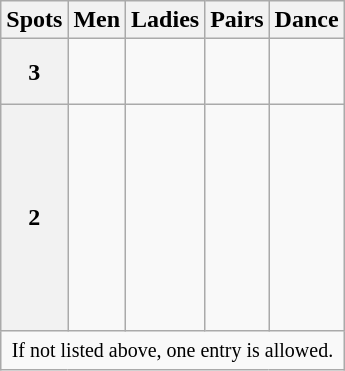<table class="wikitable">
<tr>
<th>Spots</th>
<th>Men</th>
<th>Ladies</th>
<th>Pairs</th>
<th>Dance</th>
</tr>
<tr>
<th>3</th>
<td valign="top"></td>
<td valign="top"></td>
<td valign="top"> <br> </td>
<td valign="top"> <br>  <br> </td>
</tr>
<tr>
<th>2</th>
<td valign="top"> <br>  <br>  <br>  <br>  <br>  <br>  <br>  <br> </td>
<td valign="top"> <br>  <br>  <br>  <br>  <br>  <br> </td>
<td valign="top"> <br>  <br>  <br> </td>
<td valign="top"> <br>  <br>  <br> </td>
</tr>
<tr>
<td colspan=5 align=center><small> If not listed above, one entry is allowed. </small></td>
</tr>
</table>
